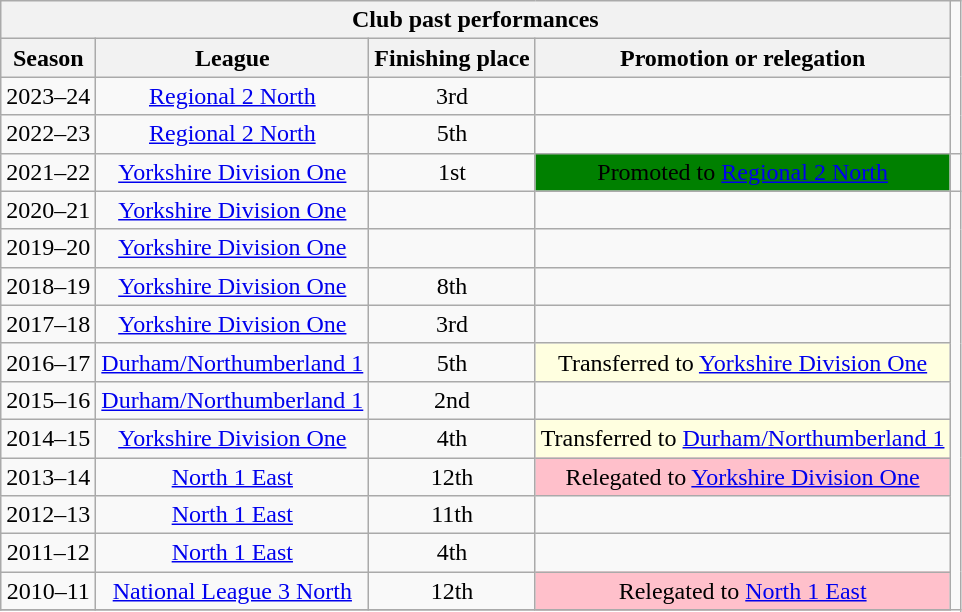<table class="wikitable" style="text-align: center;">
<tr>
<th colspan=4>Club past performances</th>
</tr>
<tr>
<th>Season</th>
<th>League</th>
<th>Finishing place</th>
<th>Promotion or relegation</th>
</tr>
<tr>
<td>2023–24</td>
<td><a href='#'>Regional 2 North</a></td>
<td>3rd</td>
<td></td>
</tr>
<tr>
<td>2022–23</td>
<td><a href='#'>Regional 2 North</a></td>
<td>5th</td>
<td></td>
</tr>
<tr>
<td>2021–22</td>
<td><a href='#'>Yorkshire Division One</a></td>
<td>1st</td>
<td style=background:green>Promoted to <a href='#'>Regional 2 North</a></td>
<td></td>
</tr>
<tr>
<td>2020–21</td>
<td><a href='#'>Yorkshire Division One</a></td>
<td></td>
<td></td>
</tr>
<tr>
<td>2019–20</td>
<td><a href='#'>Yorkshire Division One</a></td>
<td></td>
<td></td>
</tr>
<tr>
<td>2018–19</td>
<td><a href='#'>Yorkshire Division One</a></td>
<td>8th</td>
<td></td>
</tr>
<tr>
<td>2017–18</td>
<td><a href='#'>Yorkshire Division One</a></td>
<td>3rd</td>
<td></td>
</tr>
<tr>
<td>2016–17</td>
<td><a href='#'>Durham/Northumberland 1</a></td>
<td>5th</td>
<td style=background:lightyellow>Transferred to <a href='#'>Yorkshire Division One</a></td>
</tr>
<tr>
<td>2015–16</td>
<td><a href='#'>Durham/Northumberland 1</a></td>
<td>2nd</td>
<td></td>
</tr>
<tr>
<td>2014–15</td>
<td><a href='#'>Yorkshire Division One</a></td>
<td>4th</td>
<td style=background:lightyellow>Transferred to <a href='#'>Durham/Northumberland 1</a></td>
</tr>
<tr>
<td>2013–14</td>
<td><a href='#'>North 1 East</a></td>
<td>12th</td>
<td style=background:pink>Relegated to <a href='#'>Yorkshire Division One</a></td>
</tr>
<tr>
<td>2012–13</td>
<td><a href='#'>North 1 East</a></td>
<td>11th</td>
<td></td>
</tr>
<tr>
<td>2011–12</td>
<td><a href='#'>North 1 East</a></td>
<td>4th</td>
<td></td>
</tr>
<tr>
<td>2010–11</td>
<td><a href='#'>National League 3 North</a></td>
<td>12th</td>
<td style=background:pink>Relegated to <a href='#'>North 1 East</a></td>
</tr>
<tr>
</tr>
</table>
